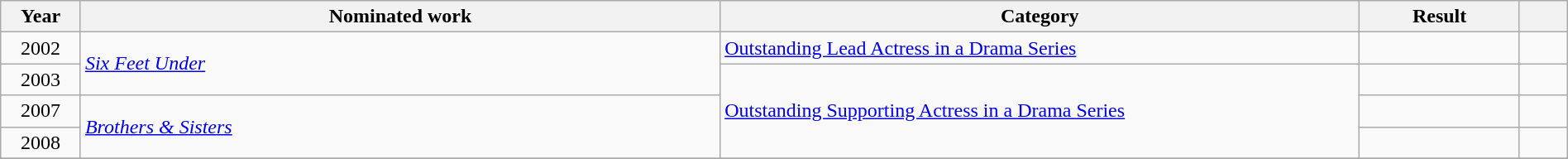<table class="wikitable" style="width:100%;">
<tr>
<th width=5%>Year</th>
<th style="width:40%;">Nominated work</th>
<th style="width:40%;">Category</th>
<th style="width:10%;">Result</th>
<th width=3%></th>
</tr>
<tr>
<td style="text-align:center;">2002</td>
<td rowspan=2><em><a href='#'>Six Feet Under</a></em></td>
<td><a href='#'>Outstanding Lead Actress in a Drama Series</a></td>
<td></td>
<td style=text-align:center></td>
</tr>
<tr>
<td style="text-align:center;">2003</td>
<td rowspan=3><a href='#'>Outstanding Supporting Actress in a Drama Series</a></td>
<td></td>
<td style=text-align:center></td>
</tr>
<tr>
<td style=text-align:center>2007</td>
<td rowspan=2><em><a href='#'>Brothers & Sisters</a></em></td>
<td></td>
<td style=text-align:center></td>
</tr>
<tr>
<td style=text-align:center>2008</td>
<td></td>
<td style=text-align:center></td>
</tr>
<tr>
</tr>
</table>
